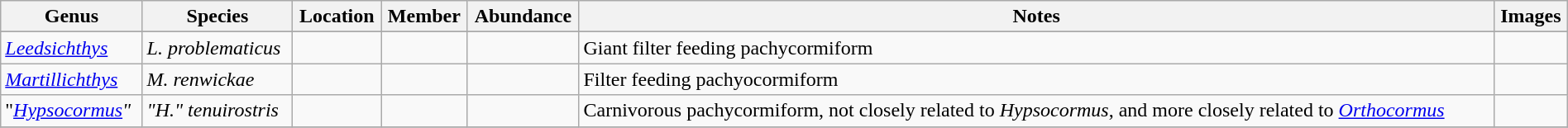<table class="wikitable" align="center" width="100%">
<tr>
<th>Genus</th>
<th>Species</th>
<th>Location</th>
<th>Member</th>
<th>Abundance</th>
<th>Notes</th>
<th>Images</th>
</tr>
<tr>
</tr>
<tr>
<td><em><a href='#'>Leedsichthys</a></em></td>
<td><em>L. problematicus</em></td>
<td></td>
<td></td>
<td></td>
<td>Giant filter feeding pachycormiform</td>
<td></td>
</tr>
<tr>
<td><em><a href='#'>Martillichthys</a></em></td>
<td><em>M. renwickae</em></td>
<td></td>
<td></td>
<td></td>
<td>Filter feeding pachyocormiform</td>
<td></td>
</tr>
<tr>
<td>"<em><a href='#'>Hypsocormus</a>"</em></td>
<td><em>"H." tenuirostris</em></td>
<td></td>
<td></td>
<td></td>
<td>Carnivorous pachycormiform, not closely related to <em>Hypsocormus</em>, and more closely related to <em><a href='#'>Orthocormus</a></em></td>
<td></td>
</tr>
<tr>
</tr>
</table>
